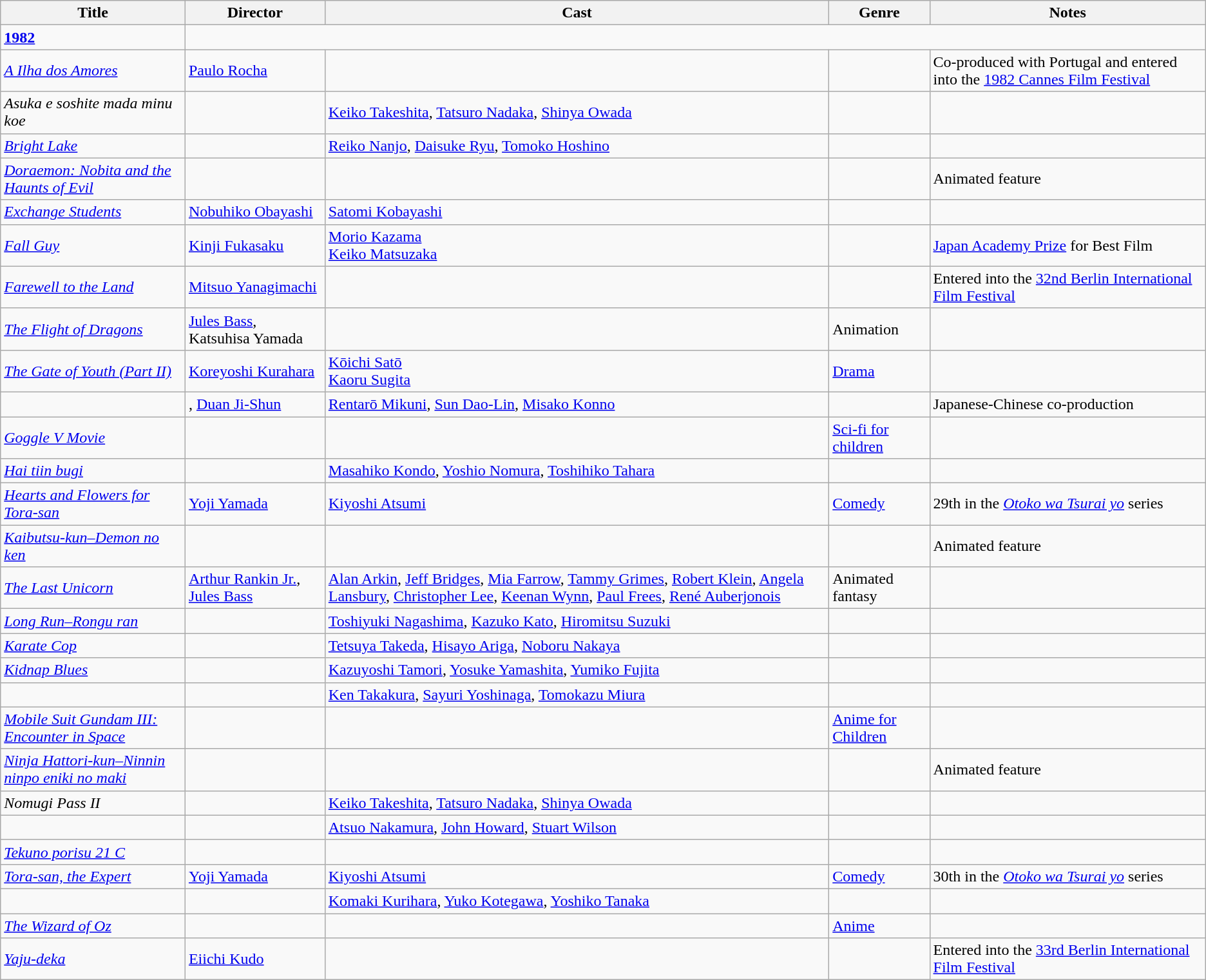<table class="wikitable">
<tr>
<th>Title</th>
<th>Director</th>
<th>Cast</th>
<th>Genre</th>
<th>Notes</th>
</tr>
<tr>
<td><strong><a href='#'>1982</a></strong></td>
</tr>
<tr>
<td><em><a href='#'>A Ilha dos Amores</a></em></td>
<td><a href='#'>Paulo Rocha</a></td>
<td></td>
<td></td>
<td>Co-produced with Portugal and entered into the <a href='#'>1982 Cannes Film Festival</a></td>
</tr>
<tr>
<td><em>Asuka e soshite mada minu koe</em></td>
<td></td>
<td><a href='#'>Keiko Takeshita</a>, <a href='#'>Tatsuro Nadaka</a>, <a href='#'>Shinya Owada</a></td>
<td></td>
<td></td>
</tr>
<tr>
<td><em><a href='#'>Bright Lake</a></em></td>
<td></td>
<td><a href='#'>Reiko Nanjo</a>, <a href='#'>Daisuke Ryu</a>, <a href='#'>Tomoko Hoshino</a></td>
<td></td>
<td></td>
</tr>
<tr>
<td><em><a href='#'>Doraemon: Nobita and the Haunts of Evil</a></em></td>
<td></td>
<td></td>
<td></td>
<td>Animated feature</td>
</tr>
<tr>
<td><em><a href='#'>Exchange Students</a></em></td>
<td><a href='#'>Nobuhiko Obayashi</a></td>
<td><a href='#'>Satomi Kobayashi</a></td>
<td></td>
<td></td>
</tr>
<tr>
<td><em><a href='#'>Fall Guy</a></em></td>
<td><a href='#'>Kinji Fukasaku</a></td>
<td><a href='#'>Morio Kazama</a><br><a href='#'>Keiko Matsuzaka</a></td>
<td></td>
<td><a href='#'>Japan Academy Prize</a> for Best Film</td>
</tr>
<tr>
<td><em><a href='#'>Farewell to the Land</a></em></td>
<td><a href='#'>Mitsuo Yanagimachi</a></td>
<td></td>
<td></td>
<td>Entered into the <a href='#'>32nd Berlin International Film Festival</a></td>
</tr>
<tr>
<td><em><a href='#'>The Flight of Dragons</a></em></td>
<td><a href='#'>Jules Bass</a>, Katsuhisa Yamada</td>
<td></td>
<td>Animation</td>
<td></td>
</tr>
<tr>
<td><em><a href='#'>The Gate of Youth (Part II)</a></em></td>
<td><a href='#'>Koreyoshi Kurahara</a></td>
<td><a href='#'>Kōichi Satō</a><br><a href='#'>Kaoru Sugita</a></td>
<td><a href='#'>Drama</a></td>
<td></td>
</tr>
<tr>
<td></td>
<td>, <a href='#'>Duan Ji-Shun</a></td>
<td><a href='#'>Rentarō Mikuni</a>, <a href='#'>Sun Dao-Lin</a>, <a href='#'>Misako Konno</a></td>
<td></td>
<td>Japanese-Chinese co-production</td>
</tr>
<tr>
<td><em><a href='#'>Goggle V Movie</a></em></td>
<td></td>
<td></td>
<td><a href='#'>Sci-fi for children</a></td>
<td></td>
</tr>
<tr>
<td><em><a href='#'>Hai tiin bugi</a></em></td>
<td></td>
<td><a href='#'>Masahiko Kondo</a>, <a href='#'>Yoshio Nomura</a>, <a href='#'>Toshihiko Tahara</a></td>
<td></td>
<td></td>
</tr>
<tr>
<td><em><a href='#'>Hearts and Flowers for Tora-san</a></em></td>
<td><a href='#'>Yoji Yamada</a></td>
<td><a href='#'>Kiyoshi Atsumi</a></td>
<td><a href='#'>Comedy</a></td>
<td>29th in the <em><a href='#'>Otoko wa Tsurai yo</a></em> series</td>
</tr>
<tr>
<td><em><a href='#'>Kaibutsu-kun–Demon no ken</a></em></td>
<td></td>
<td></td>
<td></td>
<td>Animated feature</td>
</tr>
<tr>
<td><em><a href='#'>The Last Unicorn</a></em></td>
<td><a href='#'>Arthur Rankin Jr.</a>, <a href='#'>Jules Bass</a></td>
<td><a href='#'>Alan Arkin</a>, <a href='#'>Jeff Bridges</a>, <a href='#'>Mia Farrow</a>, <a href='#'>Tammy Grimes</a>, <a href='#'>Robert Klein</a>, <a href='#'>Angela Lansbury</a>, <a href='#'>Christopher Lee</a>, <a href='#'>Keenan Wynn</a>, <a href='#'>Paul Frees</a>, <a href='#'>René Auberjonois</a></td>
<td>Animated fantasy</td>
<td></td>
</tr>
<tr>
<td><em><a href='#'>Long Run–Rongu ran</a></em></td>
<td></td>
<td><a href='#'>Toshiyuki Nagashima</a>, <a href='#'>Kazuko Kato</a>, <a href='#'>Hiromitsu Suzuki</a></td>
<td></td>
<td></td>
</tr>
<tr>
<td><em><a href='#'>Karate Cop</a></em></td>
<td></td>
<td><a href='#'>Tetsuya Takeda</a>, <a href='#'>Hisayo Ariga</a>, <a href='#'>Noboru Nakaya</a></td>
<td></td>
<td></td>
</tr>
<tr>
<td><em><a href='#'>Kidnap Blues</a></em></td>
<td></td>
<td><a href='#'>Kazuyoshi Tamori</a>, <a href='#'>Yosuke Yamashita</a>, <a href='#'>Yumiko Fujita</a></td>
<td></td>
<td></td>
</tr>
<tr>
<td></td>
<td></td>
<td><a href='#'>Ken Takakura</a>, <a href='#'>Sayuri Yoshinaga</a>, <a href='#'>Tomokazu Miura</a></td>
<td></td>
<td></td>
</tr>
<tr>
<td><em><a href='#'>Mobile Suit Gundam III: Encounter in Space</a></em></td>
<td></td>
<td></td>
<td><a href='#'>Anime for Children</a></td>
<td></td>
</tr>
<tr>
<td><em><a href='#'>Ninja Hattori-kun–Ninnin ninpo eniki no maki</a></em></td>
<td></td>
<td></td>
<td></td>
<td>Animated feature</td>
</tr>
<tr>
<td><em>Nomugi Pass II</em></td>
<td></td>
<td><a href='#'>Keiko Takeshita</a>, <a href='#'>Tatsuro Nadaka</a>, <a href='#'>Shinya Owada</a></td>
<td></td>
<td></td>
</tr>
<tr>
<td></td>
<td></td>
<td><a href='#'>Atsuo Nakamura</a>, <a href='#'>John Howard</a>, <a href='#'>Stuart Wilson</a></td>
<td></td>
<td></td>
</tr>
<tr>
<td><em><a href='#'>Tekuno porisu 21 C</a></em></td>
<td></td>
<td></td>
<td></td>
<td></td>
</tr>
<tr>
<td><em><a href='#'>Tora-san, the Expert</a></em></td>
<td><a href='#'>Yoji Yamada</a></td>
<td><a href='#'>Kiyoshi Atsumi</a></td>
<td><a href='#'>Comedy</a></td>
<td>30th in the <em><a href='#'>Otoko wa Tsurai yo</a></em> series</td>
</tr>
<tr>
<td></td>
<td></td>
<td><a href='#'>Komaki Kurihara</a>, <a href='#'>Yuko Kotegawa</a>, <a href='#'>Yoshiko Tanaka</a></td>
<td></td>
<td></td>
</tr>
<tr>
<td><em><a href='#'>The Wizard of Oz</a></em></td>
<td></td>
<td></td>
<td><a href='#'>Anime</a></td>
<td></td>
</tr>
<tr>
<td><em><a href='#'>Yaju-deka</a></em></td>
<td><a href='#'>Eiichi Kudo</a></td>
<td></td>
<td></td>
<td>Entered into the <a href='#'>33rd Berlin International Film Festival</a></td>
</tr>
</table>
